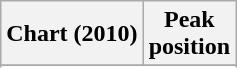<table class="wikitable sortable plainrowheaders" style="text-align:center;">
<tr>
<th>Chart (2010)</th>
<th>Peak<br>position</th>
</tr>
<tr>
</tr>
<tr>
</tr>
<tr>
</tr>
<tr>
</tr>
</table>
